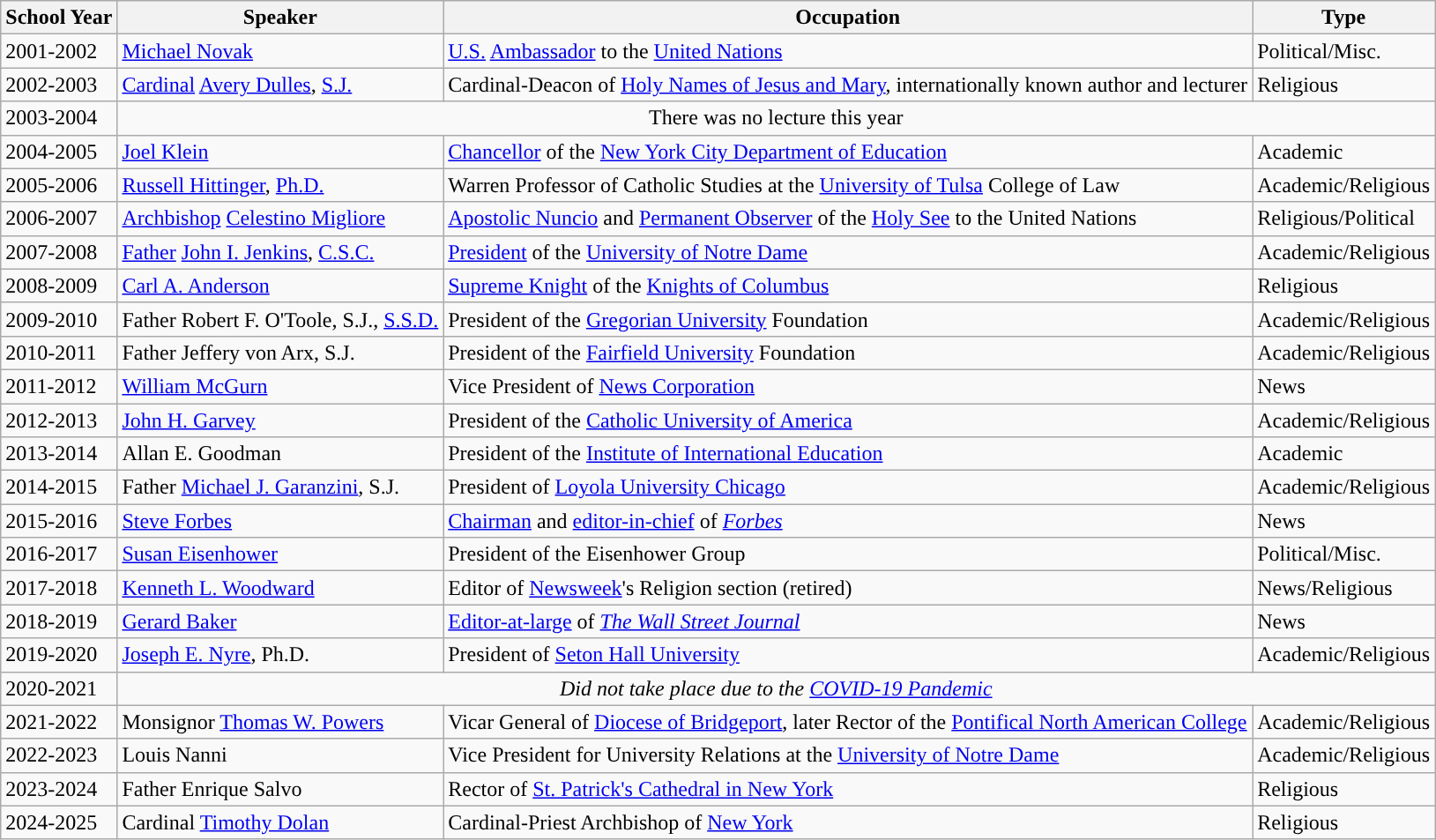<table class="wikitable">
<tr>
<th align="center">School Year</th>
<th align="center">Speaker</th>
<th align="center">Occupation</th>
<th align="center">Type</th>
</tr>
<tr>
<td>2001-2002</td>
<td><a href='#'>Michael Novak</a></td>
<td><a href='#'>U.S.</a> <a href='#'>Ambassador</a> to the <a href='#'>United Nations</a></td>
<td style="background:#">Political/Misc.</td>
</tr>
<tr>
<td>2002-2003</td>
<td><a href='#'>Cardinal</a> <a href='#'>Avery Dulles</a>, <a href='#'>S.J.</a></td>
<td>Cardinal-Deacon of <a href='#'>Holy Names of Jesus and Mary</a>, internationally known author and lecturer</td>
<td style="background:#">Religious</td>
</tr>
<tr>
<td>2003-2004</td>
<td colspan="3"; align="center">There was no lecture this year</td>
</tr>
<tr>
<td>2004-2005</td>
<td><a href='#'>Joel Klein</a></td>
<td><a href='#'>Chancellor</a> of the <a href='#'>New York City Department of Education</a></td>
<td style="background:#">Academic</td>
</tr>
<tr>
<td>2005-2006</td>
<td><a href='#'>Russell Hittinger</a>, <a href='#'>Ph.D.</a></td>
<td>Warren Professor of Catholic Studies at the <a href='#'>University of Tulsa</a> College of Law</td>
<td style="background:#">Academic/Religious</td>
</tr>
<tr>
<td>2006-2007</td>
<td><a href='#'>Archbishop</a> <a href='#'>Celestino Migliore</a></td>
<td><a href='#'>Apostolic Nuncio</a> and <a href='#'>Permanent Observer</a> of the <a href='#'>Holy See</a> to the United Nations</td>
<td style="background:#">Religious/Political</td>
</tr>
<tr>
<td>2007-2008</td>
<td><a href='#'>Father</a> <a href='#'>John I. Jenkins</a>, <a href='#'>C.S.C.</a></td>
<td><a href='#'>President</a> of the <a href='#'>University of Notre Dame</a></td>
<td style="background:#">Academic/Religious</td>
</tr>
<tr>
<td>2008-2009</td>
<td><a href='#'>Carl A. Anderson</a></td>
<td><a href='#'>Supreme Knight</a> of the <a href='#'>Knights of Columbus</a></td>
<td style="background:#">Religious</td>
</tr>
<tr>
<td>2009-2010</td>
<td>Father Robert F. O'Toole, S.J., <a href='#'>S.S.D.</a></td>
<td>President of the <a href='#'>Gregorian University</a> Foundation</td>
<td style="background:#">Academic/Religious</td>
</tr>
<tr>
<td>2010-2011</td>
<td>Father Jeffery von Arx, S.J.</td>
<td>President of the <a href='#'>Fairfield University</a> Foundation</td>
<td style="background:#">Academic/Religious</td>
</tr>
<tr>
<td>2011-2012</td>
<td><a href='#'>William McGurn</a></td>
<td>Vice President of <a href='#'>News Corporation</a></td>
<td style="background:#">News</td>
</tr>
<tr>
<td>2012-2013</td>
<td><a href='#'>John H. Garvey</a></td>
<td>President of the <a href='#'>Catholic University of America</a></td>
<td style="background:#">Academic/Religious</td>
</tr>
<tr>
<td>2013-2014</td>
<td>Allan E. Goodman</td>
<td>President of the <a href='#'>Institute of International Education</a></td>
<td style="background:#">Academic</td>
</tr>
<tr>
<td>2014-2015</td>
<td>Father <a href='#'>Michael J. Garanzini</a>, S.J.</td>
<td>President of <a href='#'>Loyola University Chicago</a></td>
<td style="background:#">Academic/Religious</td>
</tr>
<tr>
<td>2015-2016</td>
<td><a href='#'>Steve Forbes</a></td>
<td><a href='#'>Chairman</a> and <a href='#'>editor-in-chief</a> of <em><a href='#'>Forbes</a></em></td>
<td style="background:#">News</td>
</tr>
<tr>
<td>2016-2017</td>
<td><a href='#'>Susan Eisenhower</a></td>
<td>President of the Eisenhower Group</td>
<td style="background:#">Political/Misc.</td>
</tr>
<tr>
<td>2017-2018</td>
<td><a href='#'>Kenneth L. Woodward</a></td>
<td>Editor of <a href='#'>Newsweek</a>'s Religion section (retired)</td>
<td style="background:#">News/Religious</td>
</tr>
<tr>
<td>2018-2019</td>
<td><a href='#'>Gerard Baker</a></td>
<td><a href='#'>Editor-at-large</a> of <em><a href='#'>The Wall Street Journal</a></em></td>
<td style="background:#">News</td>
</tr>
<tr>
<td>2019-2020</td>
<td><a href='#'>Joseph E. Nyre</a>, Ph.D.</td>
<td>President of <a href='#'>Seton Hall University</a></td>
<td style="background:#">Academic/Religious</td>
</tr>
<tr>
<td>2020-2021</td>
<td colspan="3"; align="center"><em>Did not take place due to the <a href='#'>COVID-19 Pandemic</a></em></td>
</tr>
<tr>
<td>2021-2022</td>
<td>Monsignor <a href='#'>Thomas W. Powers</a></td>
<td>Vicar General of <a href='#'>Diocese of Bridgeport</a>, later Rector of the <a href='#'>Pontifical North American College</a></td>
<td style="background:#">Academic/Religious</td>
</tr>
<tr>
<td>2022-2023</td>
<td>Louis Nanni</td>
<td>Vice President for University Relations at the <a href='#'>University of Notre Dame</a></td>
<td style="background:#">Academic/Religious</td>
</tr>
<tr>
<td>2023-2024</td>
<td>Father Enrique Salvo</td>
<td>Rector of <a href='#'>St. Patrick's Cathedral in New York</a></td>
<td style="background:#">Religious</td>
</tr>
<tr>
<td>2024-2025</td>
<td>Cardinal <a href='#'>Timothy Dolan</a></td>
<td>Cardinal-Priest Archbishop of <a href='#'>New York</a></td>
<td style="background:#">Religious</td>
</tr>
</table>
